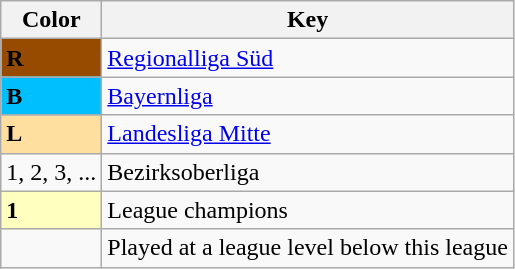<table class="wikitable" align="center">
<tr>
<th>Color</th>
<th>Key</th>
</tr>
<tr>
<td style="background:#964B00"><strong>R</strong></td>
<td><a href='#'>Regionalliga Süd</a></td>
</tr>
<tr>
<td style="background:#00BFFF"><strong>B</strong></td>
<td><a href='#'>Bayernliga</a></td>
</tr>
<tr>
<td style="background:#ffdf9f"><strong>L</strong></td>
<td><a href='#'>Landesliga Mitte</a></td>
</tr>
<tr>
<td>1, 2, 3, ...</td>
<td>Bezirksoberliga</td>
</tr>
<tr>
<td style="background:#ffffbf"><strong>1</strong></td>
<td>League champions</td>
</tr>
<tr>
<td></td>
<td>Played at a league level below this league</td>
</tr>
</table>
